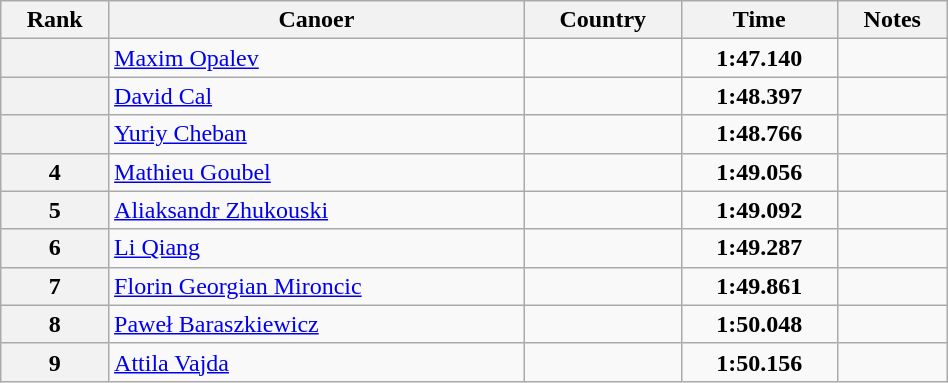<table class="wikitable sortable" width=50% style="text-align:center">
<tr>
<th>Rank</th>
<th>Canoer</th>
<th>Country</th>
<th>Time</th>
<th>Notes</th>
</tr>
<tr>
<th></th>
<td align=left><a href='#'>Maxim Opalev</a></td>
<td align=left></td>
<td><strong>1:47.140</strong></td>
<td></td>
</tr>
<tr>
<th></th>
<td align=left><a href='#'>David Cal</a></td>
<td align=left></td>
<td><strong>1:48.397</strong></td>
<td></td>
</tr>
<tr>
<th></th>
<td align=left><a href='#'>Yuriy Cheban</a></td>
<td align=left></td>
<td><strong> 1:48.766</strong></td>
<td></td>
</tr>
<tr>
<th>4</th>
<td align=left><a href='#'>Mathieu Goubel</a></td>
<td align=left></td>
<td><strong>1:49.056</strong></td>
<td></td>
</tr>
<tr>
<th>5</th>
<td align=left><a href='#'>Aliaksandr Zhukouski</a></td>
<td align=left></td>
<td><strong>1:49.092</strong></td>
<td></td>
</tr>
<tr>
<th>6</th>
<td align=left><a href='#'>Li Qiang</a></td>
<td align=left></td>
<td><strong>1:49.287</strong></td>
<td></td>
</tr>
<tr>
<th>7</th>
<td align=left><a href='#'>Florin Georgian Mironcic</a></td>
<td align=left></td>
<td><strong>1:49.861</strong></td>
<td></td>
</tr>
<tr>
<th>8</th>
<td align=left><a href='#'>Paweł Baraszkiewicz</a></td>
<td align=left></td>
<td><strong>1:50.048</strong></td>
<td></td>
</tr>
<tr>
<th>9</th>
<td align=left><a href='#'>Attila Vajda</a></td>
<td align=left></td>
<td><strong>1:50.156</strong></td>
<td></td>
</tr>
</table>
